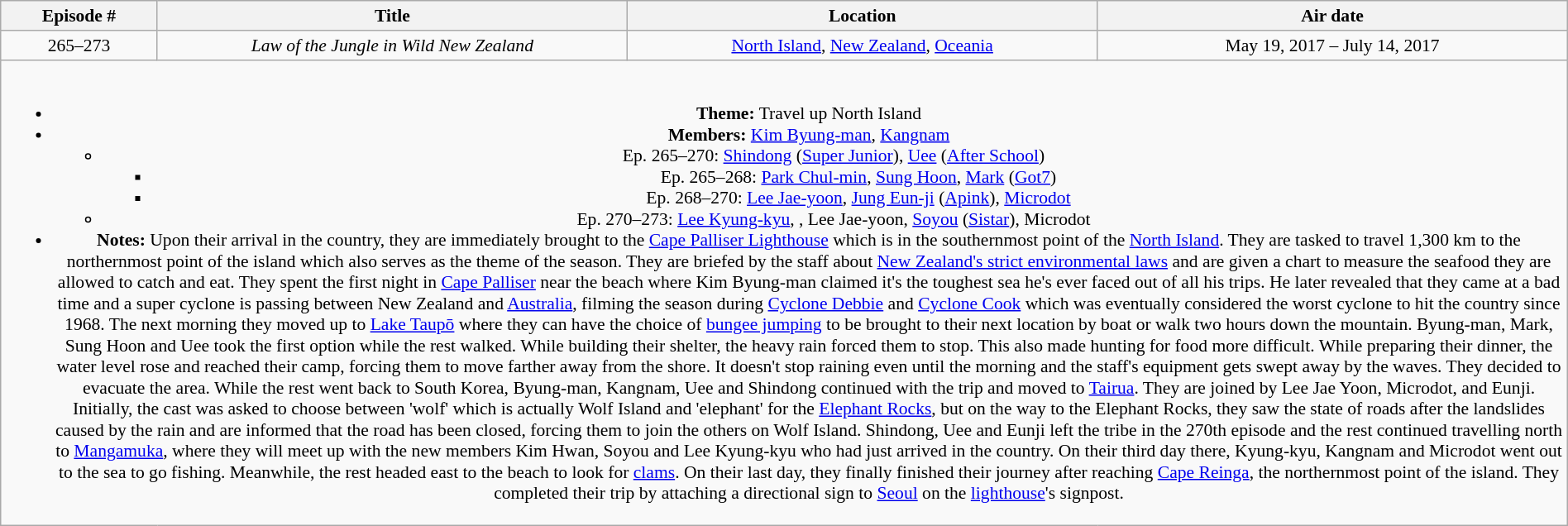<table class="wikitable" style="text-align:center; font-size:90%; width:100%;">
<tr>
<th width="10%">Episode #</th>
<th width="30%">Title</th>
<th width="30%">Location</th>
<th width="30%">Air date</th>
</tr>
<tr>
<td>265–273</td>
<td><em>Law of the Jungle in Wild New Zealand</em></td>
<td><a href='#'>North Island</a>, <a href='#'>New Zealand</a>, <a href='#'>Oceania</a></td>
<td>May 19, 2017 – July 14, 2017</td>
</tr>
<tr>
<td colspan="4"><br><ul><li><strong>Theme:</strong> Travel up North Island</li><li><strong>Members:</strong> <a href='#'>Kim Byung-man</a>, <a href='#'>Kangnam</a><ul><li>Ep. 265–270: <a href='#'>Shindong</a> (<a href='#'>Super Junior</a>), <a href='#'>Uee</a> (<a href='#'>After School</a>)<ul><li>Ep. 265–268: <a href='#'>Park Chul-min</a>, <a href='#'>Sung Hoon</a>, <a href='#'>Mark</a> (<a href='#'>Got7</a>)</li><li>Ep. 268–270: <a href='#'>Lee Jae-yoon</a>, <a href='#'>Jung Eun-ji</a> (<a href='#'>Apink</a>), <a href='#'>Microdot</a></li></ul></li><li>Ep. 270–273: <a href='#'>Lee Kyung-kyu</a>, , Lee Jae-yoon, <a href='#'>Soyou</a> (<a href='#'>Sistar</a>), Microdot</li></ul></li><li><strong>Notes:</strong> Upon their arrival in the country, they are immediately brought to the <a href='#'>Cape Palliser Lighthouse</a> which is in the southernmost point of the <a href='#'>North Island</a>. They are tasked to travel 1,300 km to the northernmost point of the island which also serves as the theme of the season. They are briefed by the staff about <a href='#'>New Zealand's strict environmental laws</a> and are given a chart to measure the seafood they are allowed to catch and eat. They spent the first night in <a href='#'>Cape Palliser</a> near the beach where Kim Byung-man claimed it's the toughest sea he's ever faced out of all his trips. He later revealed that they came at a bad time and a super cyclone is passing between New Zealand and <a href='#'>Australia</a>, filming the season during <a href='#'>Cyclone Debbie</a> and <a href='#'>Cyclone Cook</a> which was eventually considered the worst cyclone to hit the country since 1968. The next morning they moved up to <a href='#'>Lake Taupō</a> where they can have the choice of <a href='#'>bungee jumping</a> to be brought to their next location by boat or walk two hours down the mountain. Byung-man, Mark, Sung Hoon and Uee took the first option while the rest walked. While building their shelter, the heavy rain forced them to stop. This also made hunting for food more difficult. While preparing their dinner, the water level rose and reached their camp, forcing them to move farther away from the shore. It doesn't stop raining even until the morning and the staff's equipment gets swept away by the waves. They decided to evacuate the area. While the rest went back to South Korea, Byung-man, Kangnam, Uee and Shindong continued with the trip and moved to <a href='#'>Tairua</a>. They are joined by Lee Jae Yoon, Microdot, and Eunji. Initially, the cast was asked to choose between 'wolf' which is actually Wolf Island and 'elephant' for the <a href='#'>Elephant Rocks</a>, but on the way to the Elephant Rocks, they saw the state of roads after the landslides caused by the rain and are informed that the road has been closed, forcing them to join the others on Wolf Island. Shindong, Uee and Eunji left the tribe in the 270th episode and the rest continued travelling north to <a href='#'>Mangamuka</a>, where they will meet up with the new members Kim Hwan, Soyou and Lee Kyung-kyu who had just arrived in the country. On their third day there, Kyung-kyu, Kangnam and Microdot went out to the sea to go fishing. Meanwhile, the rest headed east to the beach to look for <a href='#'>clams</a>. On their last day, they finally finished their journey after reaching <a href='#'>Cape Reinga</a>, the northernmost point of the island. They completed their trip by attaching a directional sign to <a href='#'>Seoul</a> on the <a href='#'>lighthouse</a>'s signpost.</li></ul></td>
</tr>
</table>
